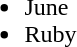<table width="90%">
<tr>
<td><br><ul><li>June</li><li>Ruby</li></ul></td>
</tr>
</table>
